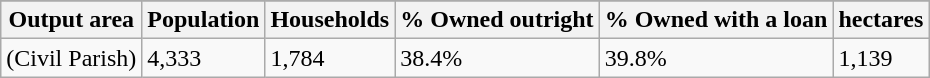<table class="wikitable">
<tr>
</tr>
<tr>
<th>Output area</th>
<th>Population</th>
<th>Households</th>
<th>% Owned outright</th>
<th>% Owned with a loan</th>
<th>hectares</th>
</tr>
<tr>
<td>(Civil Parish)</td>
<td>4,333</td>
<td>1,784</td>
<td>38.4%</td>
<td>39.8%</td>
<td>1,139</td>
</tr>
</table>
